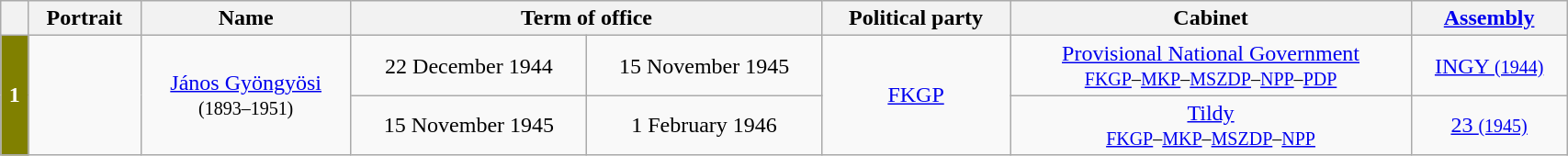<table class="wikitable" style="width:90%; text-align:center;">
<tr>
<th></th>
<th>Portrait</th>
<th>Name<br></th>
<th colspan=2>Term of office</th>
<th>Political party</th>
<th>Cabinet</th>
<th><a href='#'>Assembly</a><br></th>
</tr>
<tr>
<th rowspan="2" style="background-color:#808000; color:white">1</th>
<td rowspan="2"></td>
<td rowspan="2"><a href='#'>János Gyöngyösi</a><br><small>(1893–1951)</small></td>
<td>22 December 1944</td>
<td>15 November 1945</td>
<td rowspan="2"><a href='#'>FKGP</a></td>
<td><a href='#'>Provisional National Government</a><br><small><a href='#'>FKGP</a>–<a href='#'>MKP</a>–<a href='#'>MSZDP</a>–<a href='#'>NPP</a>–<a href='#'>PDP</a></small></td>
<td><a href='#'>INGY <small>(1944)</small></a></td>
</tr>
<tr>
<td>15 November 1945</td>
<td>1 February 1946</td>
<td><a href='#'>Tildy</a><br><small><a href='#'>FKGP</a>–<a href='#'>MKP</a>–<a href='#'>MSZDP</a>–<a href='#'>NPP</a></small></td>
<td><a href='#'>23 <small>(1945)</small></a></td>
</tr>
</table>
